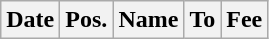<table class="wikitable">
<tr>
<th>Date</th>
<th>Pos.</th>
<th>Name</th>
<th>To</th>
<th>Fee</th>
</tr>
</table>
